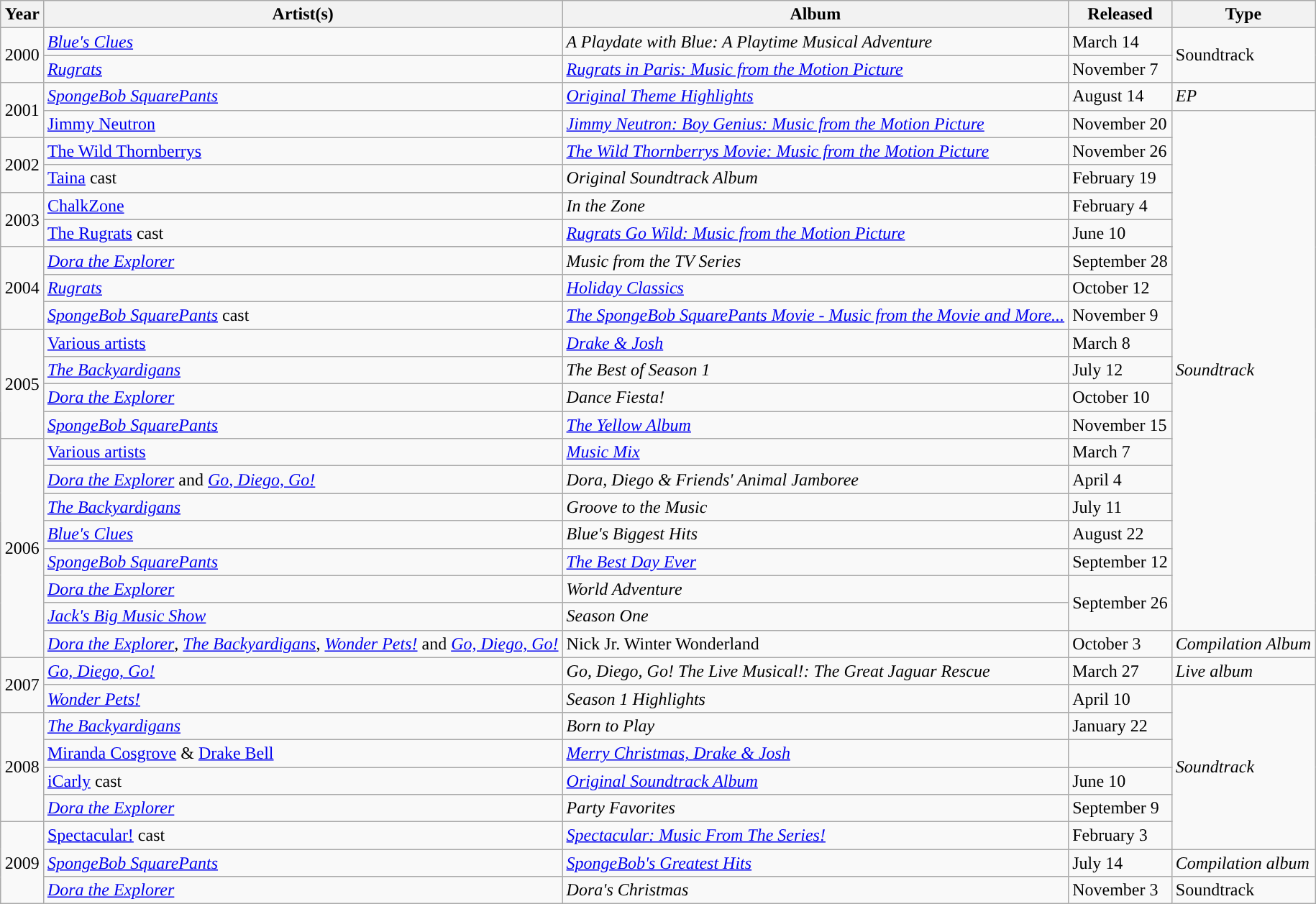<table class="wikitable" style="margin:1em auto;">
<tr>
<th scope="col" rowspan="1">Year</th>
<th scope="col" rowspan="1">Artist(s)</th>
<th scope="col" rowspan="1">Album</th>
<th scope="col" rowspan="1">Released</th>
<th scope="col" rowspan="1">Type</th>
</tr>
<tr>
<td rowspan="2">2000</td>
<td><em><a href='#'>Blue's Clues</a></em></td>
<td><em>A Playdate with Blue: A Playtime Musical Adventure</em></td>
<td>March 14</td>
<td rowspan="2">Soundtrack</td>
</tr>
<tr>
<td><em><a href='#'>Rugrats</a></em></td>
<td><em><a href='#'>Rugrats in Paris: Music from the Motion Picture</a></em></td>
<td>November 7</td>
</tr>
<tr>
<td rowspan="2">2001</td>
<td><em><a href='#'>SpongeBob SquarePants</a></em></td>
<td><em><a href='#'>Original Theme Highlights</a></em></td>
<td>August 14</td>
<td><em>EP</em></td>
</tr>
<tr>
<td><a href='#'>Jimmy Neutron</a></td>
<td><em><a href='#'>Jimmy Neutron: Boy Genius: Music from the Motion Picture</a></em></td>
<td>November 20</td>
<td rowspan="21"><em>Soundtrack</em></td>
</tr>
<tr>
<td rowspan="2">2002</td>
<td><a href='#'>The Wild Thornberrys</a></td>
<td><em><a href='#'>The Wild Thornberrys Movie: Music from the Motion Picture</a></em></td>
<td>November 26</td>
</tr>
<tr>
<td><a href='#'>Taina</a> cast</td>
<td><em>Original Soundtrack Album</em></td>
<td>February 19</td>
</tr>
<tr>
<td rowspan="3">2003</td>
</tr>
<tr>
<td><a href='#'>ChalkZone</a></td>
<td><em>In the Zone</em></td>
<td>February 4</td>
</tr>
<tr>
<td><a href='#'>The Rugrats</a> cast</td>
<td><em><a href='#'>Rugrats Go Wild: Music from the Motion Picture</a></em></td>
<td>June 10</td>
</tr>
<tr>
<td rowspan="4">2004</td>
</tr>
<tr>
<td><em><a href='#'>Dora the Explorer</a></em></td>
<td><em>Music from the TV Series</em></td>
<td>September 28</td>
</tr>
<tr>
<td><em><a href='#'>Rugrats</a></em></td>
<td><em><a href='#'>Holiday Classics</a></em></td>
<td>October 12</td>
</tr>
<tr>
<td><em><a href='#'>SpongeBob SquarePants</a></em> cast</td>
<td><em><a href='#'>The SpongeBob SquarePants Movie - Music from the Movie and More...</a></em></td>
<td>November 9</td>
</tr>
<tr>
<td rowspan="4">2005</td>
<td><a href='#'>Various artists</a></td>
<td><em><a href='#'>Drake & Josh</a></em></td>
<td>March 8</td>
</tr>
<tr>
<td><em><a href='#'>The Backyardigans</a></em></td>
<td><em>The Best of Season 1</em></td>
<td>July 12</td>
</tr>
<tr>
<td><em><a href='#'>Dora the Explorer</a></em></td>
<td><em>Dance Fiesta!</em></td>
<td>October 10</td>
</tr>
<tr>
<td><em><a href='#'>SpongeBob SquarePants</a></em></td>
<td><em><a href='#'>The Yellow Album</a></em></td>
<td>November 15</td>
</tr>
<tr>
<td rowspan="8">2006</td>
<td><a href='#'>Various artists</a></td>
<td><em><a href='#'>Music Mix</a></em></td>
<td>March 7</td>
</tr>
<tr>
<td><em><a href='#'>Dora the Explorer</a></em> and <em><a href='#'>Go, Diego, Go!</a></em></td>
<td><em>Dora, Diego & Friends' Animal Jamboree</em></td>
<td>April 4</td>
</tr>
<tr>
<td><em><a href='#'>The Backyardigans</a></em></td>
<td><em>Groove to the Music</em></td>
<td>July 11</td>
</tr>
<tr>
<td><em><a href='#'>Blue's Clues</a></em></td>
<td><em>Blue's Biggest Hits</em></td>
<td>August 22</td>
</tr>
<tr>
<td><em><a href='#'>SpongeBob SquarePants</a></em></td>
<td><em><a href='#'>The Best Day Ever</a></em></td>
<td>September 12</td>
</tr>
<tr>
<td><em><a href='#'>Dora the Explorer</a></em></td>
<td><em>World Adventure</em></td>
<td rowspan=2>September 26</td>
</tr>
<tr>
<td><em><a href='#'>Jack's Big Music Show</a></em></td>
<td><em>Season One</em></td>
</tr>
<tr>
<td><em><a href='#'>Dora the Explorer</a></em>, <em><a href='#'>The Backyardigans</a></em>, <em><a href='#'>Wonder Pets!</a></em> and <em><a href='#'>Go, Diego, Go!</a></em></td>
<td>Nick Jr. Winter Wonderland</td>
<td>October 3</td>
<td><em>Compilation Album</em></td>
</tr>
<tr>
<td rowspan="2">2007</td>
<td><em><a href='#'>Go, Diego, Go!</a></em></td>
<td><em>Go, Diego, Go! The Live Musical!: The Great Jaguar Rescue</em></td>
<td>March 27</td>
<td><em>Live album</em></td>
</tr>
<tr>
<td><em><a href='#'>Wonder Pets!</a></em></td>
<td><em>Season 1 Highlights</em></td>
<td>April 10</td>
<td rowspan="6"><em>Soundtrack</em></td>
</tr>
<tr>
<td rowspan="4'">2008</td>
<td><em><a href='#'>The Backyardigans</a></em></td>
<td><em>Born to Play</em></td>
<td>January 22</td>
</tr>
<tr>
<td><a href='#'>Miranda Cosgrove</a> & <a href='#'>Drake Bell</a></td>
<td><em><a href='#'>Merry Christmas, Drake & Josh</a></em></td>
<td></td>
</tr>
<tr>
<td><a href='#'>iCarly</a> cast</td>
<td><em><a href='#'>Original Soundtrack Album</a></em></td>
<td>June 10</td>
</tr>
<tr>
<td><em><a href='#'>Dora the Explorer</a></em></td>
<td><em>Party Favorites</em></td>
<td>September 9</td>
</tr>
<tr>
<td rowspan="3">2009</td>
<td><a href='#'>Spectacular!</a> cast</td>
<td><em><a href='#'>Spectacular: Music From The Series!</a></em></td>
<td>February 3</td>
</tr>
<tr>
<td><em><a href='#'>SpongeBob SquarePants</a></em></td>
<td><em><a href='#'>SpongeBob's Greatest Hits</a></em></td>
<td>July 14</td>
<td><em>Compilation album</em></td>
</tr>
<tr>
<td><em><a href='#'>Dora the Explorer</a></em></td>
<td><em>Dora's Christmas</em></td>
<td>November 3</td>
<td>Soundtrack</td>
</tr>
</table>
